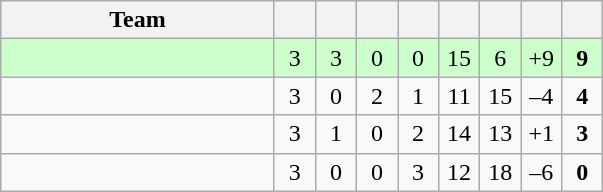<table class="wikitable" style="text-align: center;">
<tr>
<th style="width:175px;">Team</th>
<th width="20"></th>
<th width="20"></th>
<th width="20"></th>
<th width="20"></th>
<th width="20"></th>
<th width="20"></th>
<th width="20"></th>
<th width="20"></th>
</tr>
<tr style="background:#cfc;">
<td align=left></td>
<td>3</td>
<td>3</td>
<td>0</td>
<td>0</td>
<td>15</td>
<td>6</td>
<td>+9</td>
<td><strong>9</strong></td>
</tr>
<tr>
<td align=left></td>
<td>3</td>
<td>0</td>
<td>2</td>
<td>1</td>
<td>11</td>
<td>15</td>
<td>–4</td>
<td><strong>4</strong></td>
</tr>
<tr>
<td align=left></td>
<td>3</td>
<td>1</td>
<td>0</td>
<td>2</td>
<td>14</td>
<td>13</td>
<td>+1</td>
<td><strong>3</strong></td>
</tr>
<tr>
<td align=left></td>
<td>3</td>
<td>0</td>
<td>0</td>
<td>3</td>
<td>12</td>
<td>18</td>
<td>–6</td>
<td><strong>0</strong></td>
</tr>
</table>
